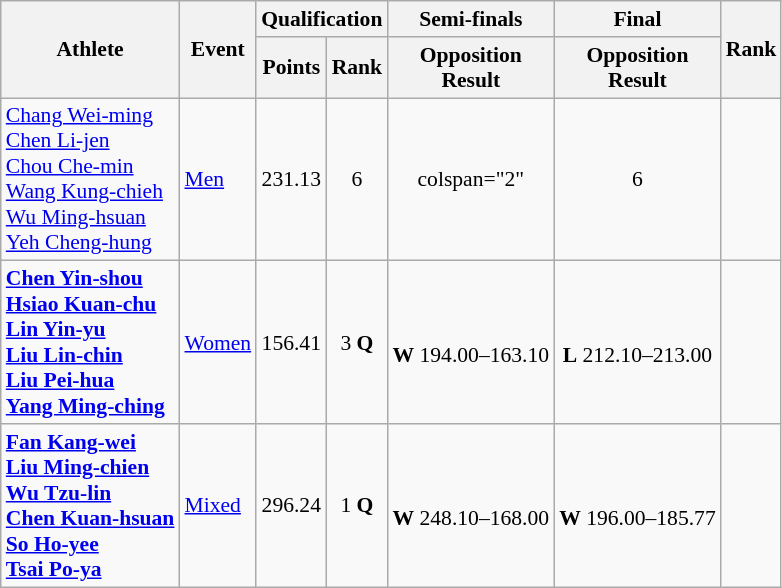<table class="wikitable" style="font-size:90%; text-align:center">
<tr>
<th rowspan="2">Athlete</th>
<th rowspan="2">Event</th>
<th colspan="2">Qualification</th>
<th>Semi-finals</th>
<th>Final</th>
<th rowspan="2">Rank</th>
</tr>
<tr>
<th>Points</th>
<th>Rank</th>
<th>Opposition<br>Result</th>
<th>Opposition<br>Result</th>
</tr>
<tr>
<td align="left"><a href='#'>Chang Wei-ming</a><br><a href='#'>Chen Li-jen</a><br><a href='#'>Chou Che-min</a><br><a href='#'>Wang Kung-chieh</a><br><a href='#'>Wu Ming-hsuan</a><br><a href='#'>Yeh Cheng-hung</a></td>
<td align="left"><a href='#'>Men</a></td>
<td>231.13</td>
<td>6</td>
<td>colspan="2" </td>
<td>6</td>
</tr>
<tr>
<td align="left"><strong><a href='#'>Chen Yin-shou</a><br><a href='#'>Hsiao Kuan-chu</a><br><a href='#'>Lin Yin-yu</a><br><a href='#'>Liu Lin-chin</a><br><a href='#'>Liu Pei-hua</a><br><a href='#'>Yang Ming-ching</a></strong></td>
<td align="left"><a href='#'>Women</a></td>
<td>156.41</td>
<td>3 <strong>Q</strong></td>
<td><br><strong>W</strong> 194.00–163.10</td>
<td><br><strong>L</strong> 212.10–213.00</td>
<td></td>
</tr>
<tr>
<td align="left"><strong><a href='#'>Fan Kang-wei</a><br><a href='#'>Liu Ming-chien</a><br><a href='#'>Wu Tzu-lin</a><br><a href='#'>Chen Kuan-hsuan</a><br><a href='#'>So Ho-yee</a><br><a href='#'>Tsai Po-ya</a></strong></td>
<td align="left"><a href='#'>Mixed</a></td>
<td>296.24</td>
<td>1 <strong>Q</strong></td>
<td><br><strong>W</strong> 248.10–168.00</td>
<td><br><strong>W</strong> 196.00–185.77</td>
<td></td>
</tr>
</table>
